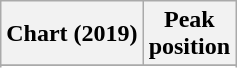<table class="wikitable sortable plainrowheaders" style="text-align:center">
<tr>
<th>Chart (2019)</th>
<th>Peak<br>position</th>
</tr>
<tr>
</tr>
<tr>
</tr>
<tr>
</tr>
<tr>
</tr>
<tr>
</tr>
</table>
